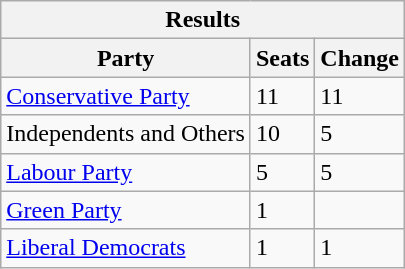<table class="wikitable">
<tr>
<th colspan="3">Results</th>
</tr>
<tr>
<th>Party</th>
<th>Seats</th>
<th>Change</th>
</tr>
<tr>
<td><a href='#'>Conservative Party</a></td>
<td>11</td>
<td> 11</td>
</tr>
<tr>
<td>Independents and Others</td>
<td>10</td>
<td> 5</td>
</tr>
<tr>
<td><a href='#'>Labour Party</a></td>
<td>5</td>
<td> 5</td>
</tr>
<tr>
<td><a href='#'>Green Party</a></td>
<td>1</td>
<td></td>
</tr>
<tr>
<td><a href='#'>Liberal Democrats</a></td>
<td>1</td>
<td> 1</td>
</tr>
</table>
